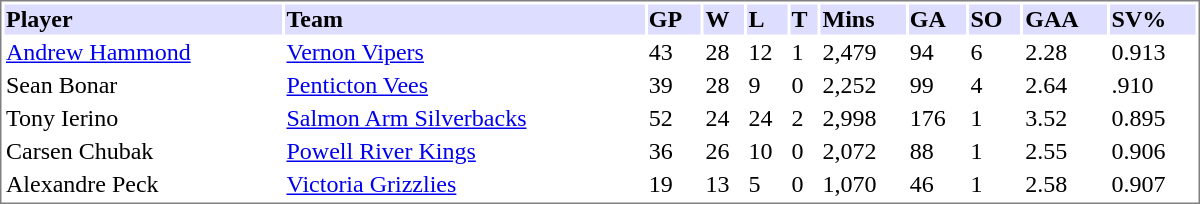<table cellpadding="0">
<tr style="text-align:left; vertical-align:top;">
<td><br><table cellpadding="1"  style="width:800px; font-size:100%; border:1px solid gray;">
<tr>
<th style="background:#ddf; width:200;">Player</th>
<th style="background:#ddf; width:150;">Team</th>
<th style="background:#ddf; width:50;"><abbr>GP</abbr></th>
<th style="background:#ddf; width:50;"><abbr>W</abbr></th>
<th style="background:#ddf; width:50;"><abbr>L</abbr></th>
<th style="background:#ddf; width:50;"><abbr>T</abbr></th>
<th style="background:#ddf; width:50;"><abbr>Mins</abbr></th>
<th style="background:#ddf; width:50;"><abbr>GA</abbr></th>
<th style="background:#ddf; width:50;"><abbr>SO</abbr></th>
<th style="background:#ddf; width:50;"><abbr>GAA</abbr></th>
<th style="background:#ddf; width:50;"><abbr>SV%</abbr></th>
</tr>
<tr>
<td><a href='#'>Andrew Hammond</a></td>
<td><a href='#'>Vernon Vipers</a></td>
<td>43</td>
<td>28</td>
<td>12</td>
<td>1</td>
<td>2,479</td>
<td>94</td>
<td>6</td>
<td>2.28</td>
<td>0.913</td>
</tr>
<tr>
<td>Sean Bonar</td>
<td><a href='#'>Penticton Vees</a></td>
<td>39</td>
<td>28</td>
<td>9</td>
<td>0</td>
<td>2,252</td>
<td>99</td>
<td>4</td>
<td>2.64</td>
<td>.910</td>
</tr>
<tr>
<td>Tony Ierino</td>
<td><a href='#'>Salmon Arm Silverbacks</a></td>
<td>52</td>
<td>24</td>
<td>24</td>
<td>2</td>
<td>2,998</td>
<td>176</td>
<td>1</td>
<td>3.52</td>
<td>0.895</td>
</tr>
<tr>
<td>Carsen Chubak</td>
<td><a href='#'>Powell River Kings</a></td>
<td>36</td>
<td>26</td>
<td>10</td>
<td>0</td>
<td>2,072</td>
<td>88</td>
<td>1</td>
<td>2.55</td>
<td>0.906</td>
</tr>
<tr>
<td>Alexandre Peck</td>
<td><a href='#'>Victoria Grizzlies</a></td>
<td>19</td>
<td>13</td>
<td>5</td>
<td>0</td>
<td>1,070</td>
<td>46</td>
<td>1</td>
<td>2.58</td>
<td>0.907</td>
</tr>
</table>
</td>
</tr>
</table>
